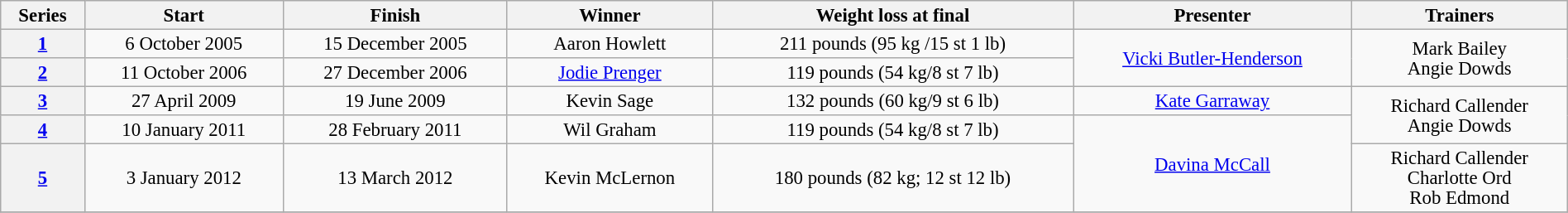<table class="wikitable" style="text-align:center; font-size:95%; line-height:16px; width:100%;">
<tr>
<th scope="col">Series</th>
<th scope="col">Start</th>
<th scope="col">Finish</th>
<th scope="col">Winner</th>
<th scope="col">Weight loss at final</th>
<th scope="col">Presenter</th>
<th scope="col">Trainers</th>
</tr>
<tr>
<th><a href='#'>1</a></th>
<td>6 October 2005</td>
<td>15 December 2005</td>
<td>Aaron Howlett</td>
<td>211 pounds (95 kg /15 st 1 lb)</td>
<td rowspan="2"><a href='#'>Vicki Butler-Henderson</a></td>
<td rowspan="2">Mark Bailey<br>Angie Dowds</td>
</tr>
<tr>
<th><a href='#'>2</a></th>
<td>11 October 2006</td>
<td>27 December 2006</td>
<td><a href='#'>Jodie Prenger</a></td>
<td>119 pounds (54 kg/8 st 7 lb)</td>
</tr>
<tr>
<th><a href='#'>3</a></th>
<td>27 April 2009</td>
<td>19 June 2009</td>
<td>Kevin Sage</td>
<td>132 pounds (60 kg/9 st 6 lb)</td>
<td><a href='#'>Kate Garraway</a></td>
<td rowspan="2">Richard Callender<br>Angie Dowds</td>
</tr>
<tr>
<th><a href='#'>4</a></th>
<td>10 January 2011</td>
<td>28 February 2011</td>
<td>Wil Graham</td>
<td>119 pounds (54 kg/8 st 7 lb)</td>
<td rowspan="2"><a href='#'>Davina McCall</a></td>
</tr>
<tr>
<th><a href='#'>5</a></th>
<td>3 January 2012</td>
<td>13 March 2012</td>
<td>Kevin McLernon</td>
<td>180 pounds (82 kg; 12 st 12 lb)</td>
<td>Richard Callender<br>Charlotte Ord<br>Rob Edmond</td>
</tr>
<tr>
</tr>
</table>
